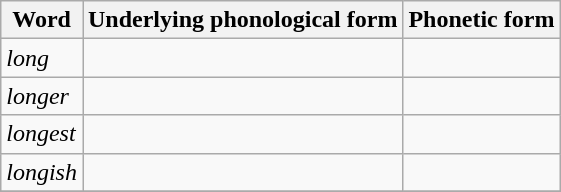<table class=wikitable>
<tr>
<th>Word</th>
<th>Underlying phonological form</th>
<th>Phonetic form</th>
</tr>
<tr>
<td><em>long</em></td>
<td></td>
<td></td>
</tr>
<tr>
<td><em>longer</em></td>
<td></td>
<td></td>
</tr>
<tr>
<td><em>longest</em></td>
<td></td>
<td></td>
</tr>
<tr>
<td><em>longish</em></td>
<td></td>
<td></td>
</tr>
<tr>
</tr>
</table>
